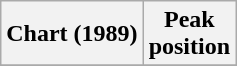<table class="wikitable plainrowheaders">
<tr>
<th scope="col">Chart (1989)</th>
<th scope="col">Peak<br>position</th>
</tr>
<tr>
</tr>
</table>
